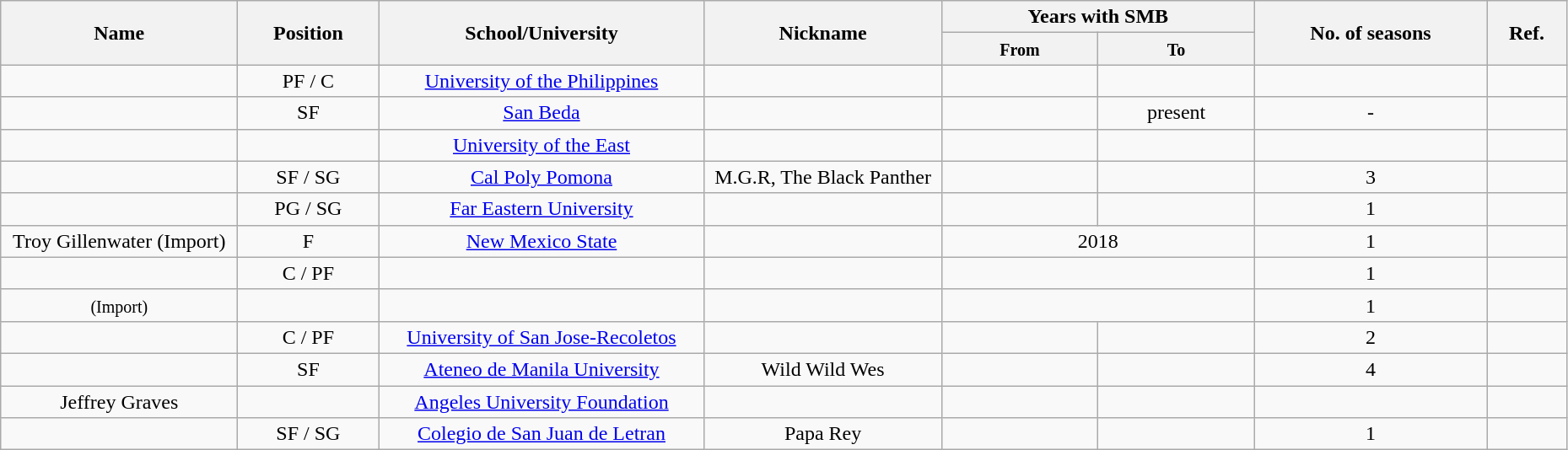<table class="wikitable sortable" style="text-align:center" width="98%">
<tr>
<th style="width:180px;" rowspan="2">Name</th>
<th rowspan="2">Position</th>
<th style="width:250px;" rowspan="2">School/University</th>
<th style="width:180px;" rowspan="2">Nickname</th>
<th style="width:180px; text-align:center;" colspan="2">Years with SMB</th>
<th rowspan="2">No. of seasons</th>
<th rowspan="2"; class=unsortable>Ref.</th>
</tr>
<tr>
<th style="width:10%; text-align:center;"><small>From</small></th>
<th style="width:10%; text-align:center;"><small>To</small></th>
</tr>
<tr>
<td></td>
<td>PF / C</td>
<td><a href='#'>University of the Philippines</a></td>
<td></td>
<td></td>
<td></td>
<td></td>
<td></td>
</tr>
<tr>
<td></td>
<td>SF</td>
<td><a href='#'>San Beda</a></td>
<td></td>
<td></td>
<td>present</td>
<td>-</td>
<td></td>
</tr>
<tr>
<td></td>
<td></td>
<td><a href='#'>University of the East</a></td>
<td></td>
<td></td>
<td></td>
<td></td>
<td></td>
</tr>
<tr>
<td></td>
<td>SF / SG</td>
<td><a href='#'>Cal Poly Pomona</a></td>
<td>M.G.R, The Black Panther</td>
<td></td>
<td></td>
<td>3</td>
<td></td>
</tr>
<tr>
<td></td>
<td>PG / SG</td>
<td><a href='#'>Far Eastern University</a></td>
<td></td>
<td></td>
<td></td>
<td>1</td>
<td></td>
</tr>
<tr>
<td>Troy Gillenwater (Import)</td>
<td>F</td>
<td><a href='#'>New Mexico State</a></td>
<td></td>
<td colspan="2">2018</td>
<td>1</td>
<td></td>
</tr>
<tr>
<td></td>
<td>C / PF</td>
<td></td>
<td></td>
<td colspan="2"></td>
<td>1</td>
<td></td>
</tr>
<tr>
<td> <small>(Import)</small></td>
<td></td>
<td></td>
<td></td>
<td colspan="2"></td>
<td>1</td>
<td></td>
</tr>
<tr>
<td></td>
<td>C / PF</td>
<td><a href='#'>University of San Jose-Recoletos</a></td>
<td></td>
<td></td>
<td></td>
<td>2</td>
<td></td>
</tr>
<tr>
<td></td>
<td>SF</td>
<td><a href='#'>Ateneo de Manila University</a></td>
<td>Wild Wild Wes</td>
<td></td>
<td></td>
<td>4</td>
<td></td>
</tr>
<tr>
<td>Jeffrey Graves</td>
<td></td>
<td><a href='#'>Angeles University Foundation</a></td>
<td></td>
<td></td>
<td></td>
<td></td>
<td></td>
</tr>
<tr>
<td></td>
<td>SF / SG</td>
<td><a href='#'>Colegio de San Juan de Letran</a></td>
<td>Papa Rey</td>
<td></td>
<td></td>
<td>1</td>
<td></td>
</tr>
</table>
